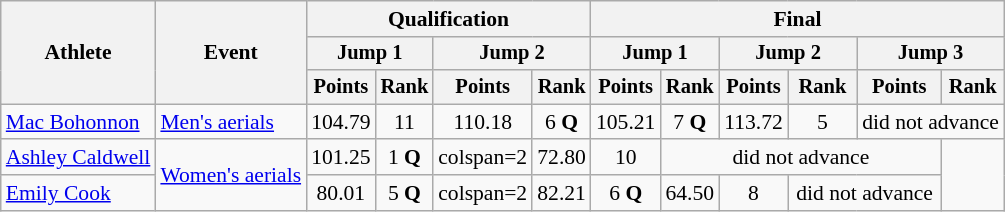<table class=wikitable style=font-size:90%;text-align:center>
<tr>
<th rowspan=3>Athlete</th>
<th rowspan=3>Event</th>
<th colspan=4>Qualification</th>
<th colspan=6>Final</th>
</tr>
<tr style=font-size:95%>
<th colspan=2>Jump 1</th>
<th colspan=2>Jump 2</th>
<th colspan=2>Jump 1</th>
<th colspan=2>Jump 2</th>
<th colspan=2>Jump 3</th>
</tr>
<tr style=font-size:95%>
<th>Points</th>
<th>Rank</th>
<th>Points</th>
<th>Rank</th>
<th>Points</th>
<th>Rank</th>
<th>Points</th>
<th>Rank</th>
<th>Points</th>
<th>Rank</th>
</tr>
<tr>
<td align=left><a href='#'>Mac Bohonnon</a></td>
<td align=left><a href='#'>Men's aerials</a></td>
<td>104.79</td>
<td>11</td>
<td>110.18</td>
<td>6 <strong>Q</strong></td>
<td>105.21</td>
<td>7 <strong>Q</strong></td>
<td>113.72</td>
<td>5</td>
<td colspan=2>did not advance</td>
</tr>
<tr>
<td align=left><a href='#'>Ashley Caldwell</a></td>
<td align=left rowspan=2><a href='#'>Women's aerials</a></td>
<td>101.25</td>
<td>1 <strong>Q</strong></td>
<td>colspan=2 </td>
<td>72.80</td>
<td>10</td>
<td colspan=4>did not advance</td>
</tr>
<tr>
<td align=left><a href='#'>Emily Cook</a></td>
<td>80.01</td>
<td>5 <strong>Q</strong></td>
<td>colspan=2 </td>
<td>82.21</td>
<td>6 <strong>Q</strong></td>
<td>64.50</td>
<td>8</td>
<td colspan=2>did not advance</td>
</tr>
</table>
